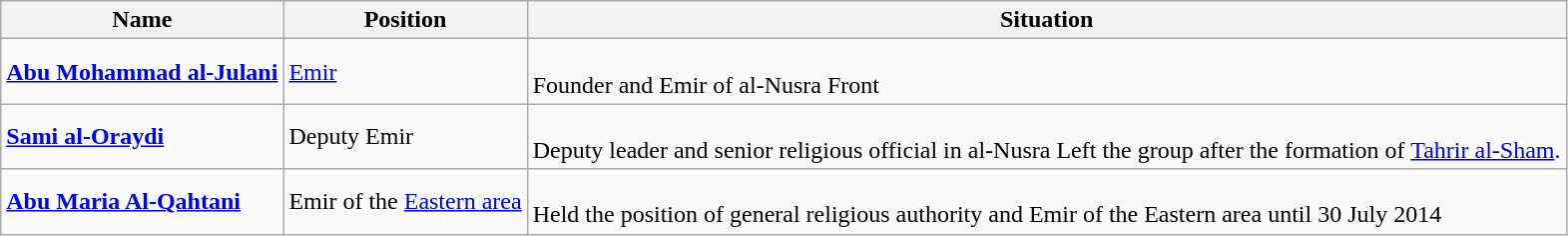<table class="wikitable sortable">
<tr>
<th>Name</th>
<th>Position</th>
<th>Situation</th>
</tr>
<tr>
<td><strong><a href='#'>Abu Mohammad al-Julani</a></strong></td>
<td><a href='#'>Emir</a></td>
<td><br>Founder and Emir of al-Nusra Front</td>
</tr>
<tr>
<td><strong><a href='#'>Sami al-Oraydi</a></strong></td>
<td>Deputy Emir</td>
<td><br>Deputy leader and senior religious official in al-Nusra Left the group after the formation of <a href='#'>Tahrir al-Sham</a>.</td>
</tr>
<tr>
<td><strong><a href='#'>Abu Maria Al-Qahtani</a></strong></td>
<td>Emir of the <a href='#'>Eastern area</a></td>
<td><br>Held the position of general religious authority and Emir of the Eastern area until 30 July 2014</td>
</tr>
</table>
